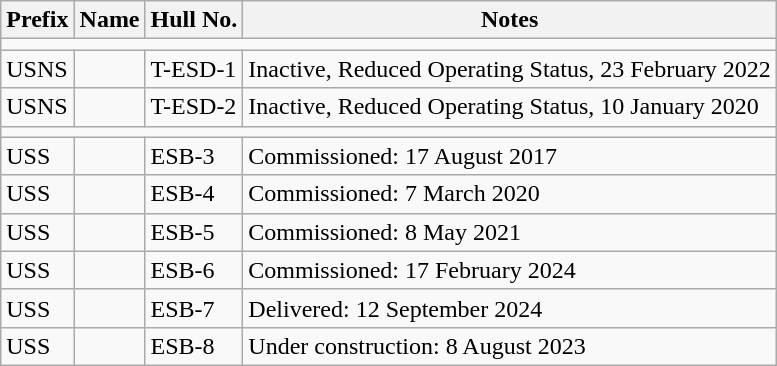<table class="wikitable">
<tr>
<th>Prefix</th>
<th>Name</th>
<th>Hull No.</th>
<th>Notes</th>
</tr>
<tr>
<td colspan=6></td>
</tr>
<tr>
<td>USNS</td>
<td></td>
<td>T-ESD-1</td>
<td>Inactive, Reduced Operating Status, 23 February 2022</td>
</tr>
<tr>
<td>USNS</td>
<td></td>
<td>T-ESD-2</td>
<td>Inactive, Reduced Operating Status, 10 January 2020</td>
</tr>
<tr>
<td colspan=6></td>
</tr>
<tr>
<td>USS</td>
<td></td>
<td>ESB-3</td>
<td>Commissioned: 17 August 2017</td>
</tr>
<tr>
<td>USS</td>
<td></td>
<td>ESB-4</td>
<td>Commissioned: 7 March 2020</td>
</tr>
<tr>
<td>USS</td>
<td></td>
<td>ESB-5</td>
<td>Commissioned: 8 May 2021</td>
</tr>
<tr>
<td>USS</td>
<td></td>
<td>ESB-6</td>
<td>Commissioned: 17 February 2024</td>
</tr>
<tr>
<td>USS</td>
<td></td>
<td>ESB-7</td>
<td>Delivered: 12 September 2024</td>
</tr>
<tr>
<td>USS</td>
<td></td>
<td>ESB-8</td>
<td>Under construction: 8 August 2023</td>
</tr>
</table>
